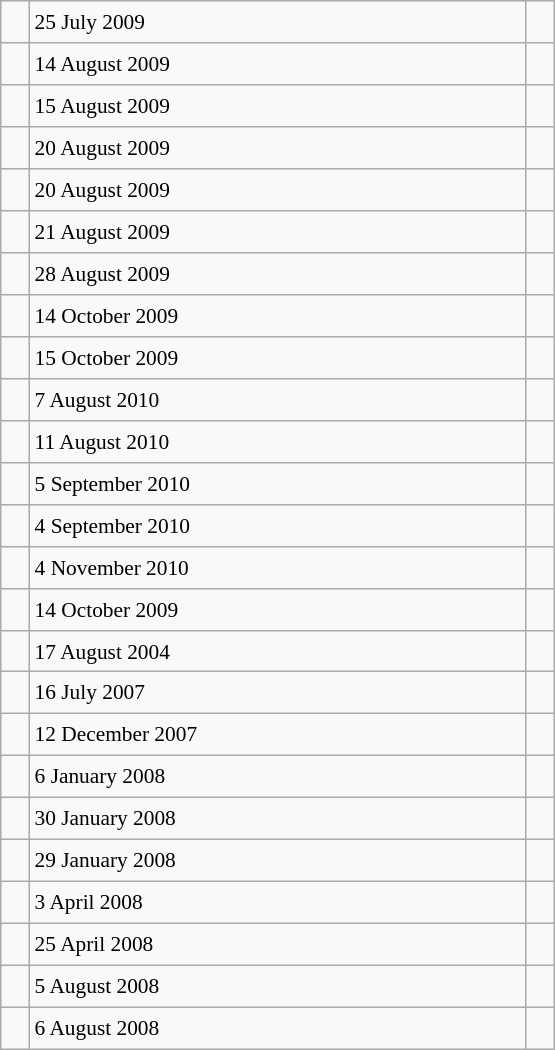<table class="wikitable" style="font-size: 89%; float: left; width: 26em; margin-right: 1em; height: 700px">
<tr>
<td></td>
<td>25 July 2009</td>
<td></td>
</tr>
<tr>
<td></td>
<td>14 August 2009</td>
<td></td>
</tr>
<tr>
<td></td>
<td>15 August 2009</td>
<td></td>
</tr>
<tr>
<td></td>
<td>20 August 2009</td>
<td></td>
</tr>
<tr>
<td></td>
<td>20 August 2009</td>
<td></td>
</tr>
<tr>
<td></td>
<td>21 August 2009</td>
<td></td>
</tr>
<tr>
<td></td>
<td>28 August 2009</td>
<td></td>
</tr>
<tr>
<td></td>
<td>14 October 2009</td>
<td></td>
</tr>
<tr>
<td></td>
<td>15 October 2009</td>
<td></td>
</tr>
<tr>
<td></td>
<td>7 August 2010</td>
<td></td>
</tr>
<tr>
<td></td>
<td>11 August 2010</td>
<td></td>
</tr>
<tr>
<td></td>
<td>5 September 2010</td>
<td></td>
</tr>
<tr>
<td></td>
<td>4 September 2010</td>
<td></td>
</tr>
<tr>
<td></td>
<td>4 November 2010</td>
<td></td>
</tr>
<tr>
<td></td>
<td>14 October 2009</td>
<td></td>
</tr>
<tr>
<td></td>
<td>17 August 2004</td>
<td></td>
</tr>
<tr>
<td></td>
<td>16 July 2007</td>
<td></td>
</tr>
<tr>
<td></td>
<td>12 December 2007</td>
<td></td>
</tr>
<tr>
<td></td>
<td>6 January 2008</td>
<td></td>
</tr>
<tr>
<td></td>
<td>30 January 2008</td>
<td></td>
</tr>
<tr>
<td></td>
<td>29 January 2008</td>
<td></td>
</tr>
<tr>
<td></td>
<td>3 April 2008</td>
<td></td>
</tr>
<tr>
<td></td>
<td>25 April 2008</td>
<td></td>
</tr>
<tr>
<td></td>
<td>5 August 2008</td>
<td></td>
</tr>
<tr>
<td></td>
<td>6 August 2008</td>
<td></td>
</tr>
</table>
